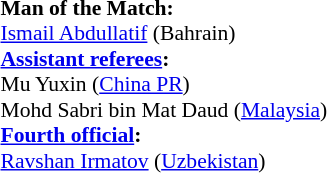<table width=50% style="font-size: 90%">
<tr>
<td><br><strong>Man of the Match:</strong>
<br><a href='#'>Ismail Abdullatif</a> (Bahrain)<br><strong><a href='#'>Assistant referees</a>:</strong>
<br>Mu Yuxin (<a href='#'>China PR</a>)
<br>Mohd Sabri bin Mat Daud (<a href='#'>Malaysia</a>)
<br><strong><a href='#'>Fourth official</a>:</strong>
<br><a href='#'>Ravshan Irmatov</a> (<a href='#'>Uzbekistan</a>)</td>
</tr>
</table>
